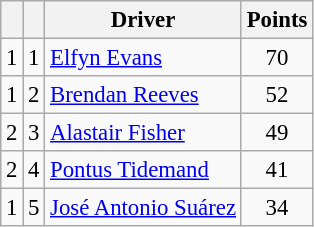<table class="wikitable" style="font-size: 95%;">
<tr>
<th></th>
<th></th>
<th>Driver</th>
<th>Points</th>
</tr>
<tr>
<td align="left"> 1</td>
<td align="center">1</td>
<td align="left"> <a href='#'>Elfyn Evans</a></td>
<td align="center">70</td>
</tr>
<tr>
<td align="left"> 1</td>
<td align="center">2</td>
<td align="left"> <a href='#'>Brendan Reeves</a></td>
<td align="center">52</td>
</tr>
<tr>
<td align="left"> 2</td>
<td align="center">3</td>
<td align="left"> <a href='#'>Alastair Fisher</a></td>
<td align="center">49</td>
</tr>
<tr>
<td align="left"> 2</td>
<td align="center">4</td>
<td align="left"> <a href='#'>Pontus Tidemand</a></td>
<td align="center">41</td>
</tr>
<tr>
<td align="left"> 1</td>
<td align="center">5</td>
<td align="left"> <a href='#'>José Antonio Suárez</a></td>
<td align="center">34</td>
</tr>
</table>
